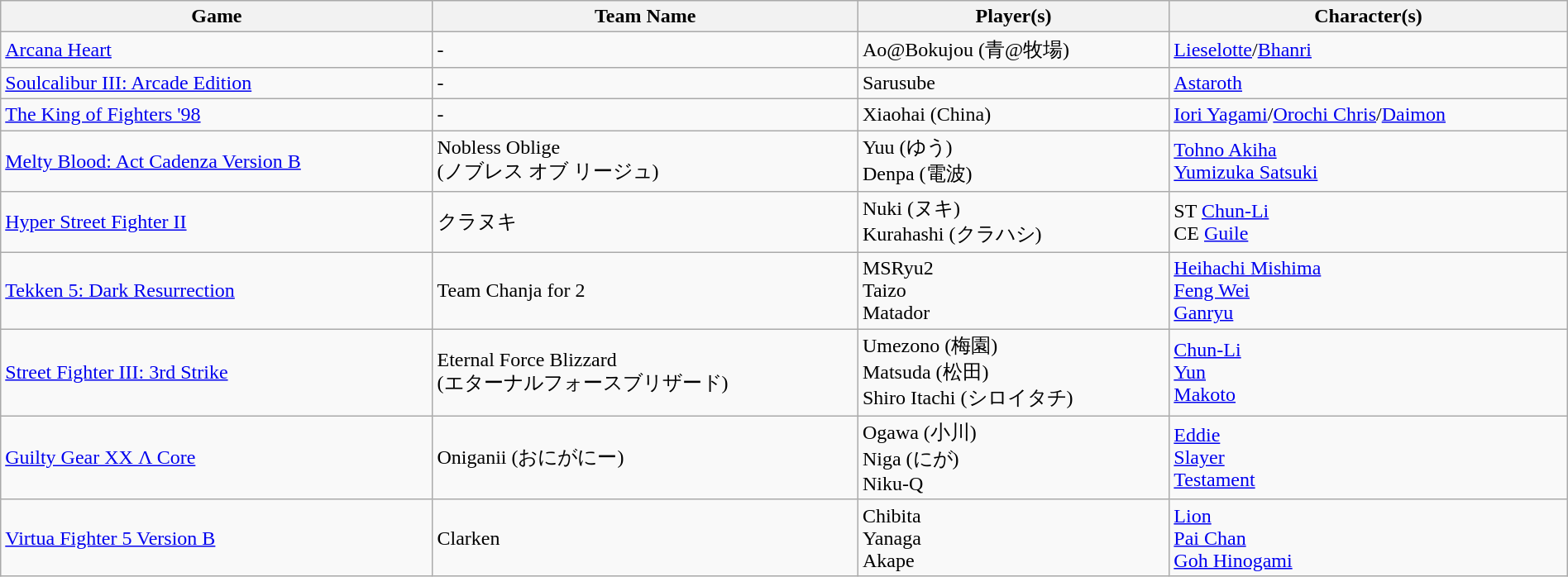<table class="wikitable" width=100%>
<tr>
<th>Game</th>
<th>Team Name</th>
<th>Player(s)</th>
<th>Character(s)</th>
</tr>
<tr>
<td><a href='#'>Arcana Heart</a></td>
<td>-</td>
<td>Ao@Bokujou (青@牧場)</td>
<td><a href='#'>Lieselotte</a>/<a href='#'>Bhanri</a></td>
</tr>
<tr>
<td><a href='#'>Soulcalibur III: Arcade Edition</a></td>
<td>-</td>
<td>Sarusube</td>
<td><a href='#'>Astaroth</a></td>
</tr>
<tr>
<td><a href='#'>The King of Fighters '98</a></td>
<td>-</td>
<td>Xiaohai (China)</td>
<td><a href='#'>Iori Yagami</a>/<a href='#'>Orochi Chris</a>/<a href='#'>Daimon</a></td>
</tr>
<tr>
<td><a href='#'>Melty Blood: Act Cadenza Version B</a></td>
<td>Nobless Oblige<br>(ノブレス オブ リージュ)</td>
<td>Yuu (ゆう)<br>Denpa (電波)</td>
<td><a href='#'>Tohno Akiha</a><br><a href='#'>Yumizuka Satsuki</a></td>
</tr>
<tr>
<td><a href='#'>Hyper Street Fighter II</a></td>
<td>クラヌキ</td>
<td>Nuki (ヌキ)<br>Kurahashi (クラハシ)</td>
<td>ST <a href='#'>Chun-Li</a><br>CE <a href='#'>Guile</a></td>
</tr>
<tr>
<td><a href='#'>Tekken 5: Dark Resurrection</a></td>
<td>Team Chanja for 2</td>
<td>MSRyu2<br>Taizo<br>Matador</td>
<td><a href='#'>Heihachi Mishima</a><br><a href='#'>Feng Wei</a><br><a href='#'>Ganryu</a></td>
</tr>
<tr>
<td><a href='#'>Street Fighter III: 3rd Strike</a></td>
<td>Eternal Force Blizzard<br>(エターナルフォースブリザード)</td>
<td>Umezono (梅園)<br>Matsuda (松田)<br>Shiro Itachi (シロイタチ)</td>
<td><a href='#'>Chun-Li</a><br><a href='#'>Yun</a><br><a href='#'>Makoto</a></td>
</tr>
<tr>
<td><a href='#'>Guilty Gear XX Λ Core</a></td>
<td>Oniganii (おにがにー)</td>
<td>Ogawa (小川)<br>Niga (にが)<br>Niku-Q</td>
<td><a href='#'>Eddie</a><br><a href='#'>Slayer</a><br><a href='#'>Testament</a></td>
</tr>
<tr>
<td><a href='#'>Virtua Fighter 5 Version B</a></td>
<td>Clarken</td>
<td>Chibita<br>Yanaga<br>Akape</td>
<td><a href='#'>Lion</a><br><a href='#'>Pai Chan</a><br><a href='#'>Goh Hinogami</a></td>
</tr>
</table>
